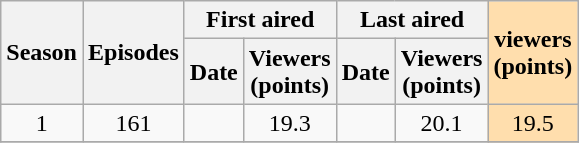<table class="wikitable" style="text-align: center">
<tr>
<th scope="col" rowspan="2">Season</th>
<th scope="col" rowspan="2" colspan="1">Episodes</th>
<th scope="col" colspan="2">First aired</th>
<th scope="col" colspan="2">Last aired</th>
<th style="background:#ffdead;" rowspan="2"> viewers <br> (points)</th>
</tr>
<tr>
<th scope="col">Date</th>
<th scope="col">Viewers<br>(points)</th>
<th scope="col">Date</th>
<th scope="col">Viewers<br>(points)</th>
</tr>
<tr>
<td>1</td>
<td>161</td>
<td></td>
<td>19.3</td>
<td></td>
<td>20.1</td>
<td style="background:#ffdead;">19.5</td>
</tr>
<tr>
</tr>
</table>
